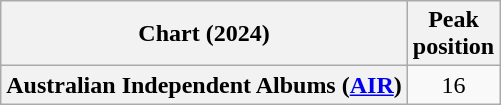<table class="wikitable plainrowheaders" style="text-align:center">
<tr>
<th scope="col">Chart (2024)</th>
<th scope="col">Peak<br>position</th>
</tr>
<tr>
<th scope="row">Australian Independent Albums (<a href='#'>AIR</a>)</th>
<td>16</td>
</tr>
</table>
